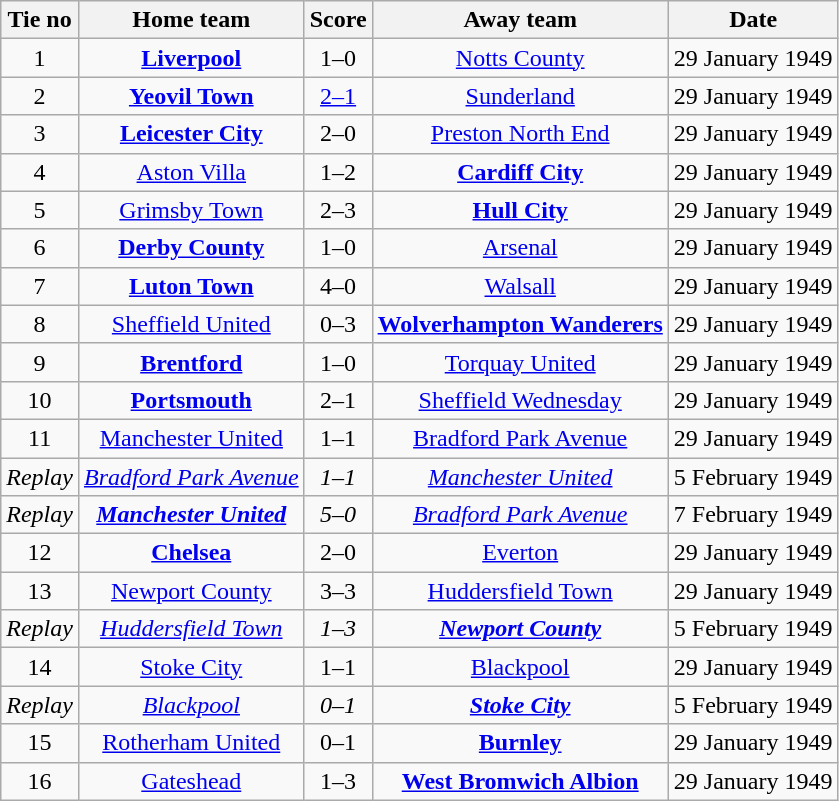<table class="wikitable" style="text-align: center">
<tr>
<th>Tie no</th>
<th>Home team</th>
<th>Score</th>
<th>Away team</th>
<th>Date</th>
</tr>
<tr>
<td>1</td>
<td><strong><a href='#'>Liverpool</a></strong></td>
<td>1–0</td>
<td><a href='#'>Notts County</a></td>
<td>29 January 1949</td>
</tr>
<tr>
<td>2</td>
<td><strong><a href='#'>Yeovil Town</a></strong></td>
<td><a href='#'>2–1</a></td>
<td><a href='#'>Sunderland</a></td>
<td>29 January 1949</td>
</tr>
<tr>
<td>3</td>
<td><strong><a href='#'>Leicester City</a></strong></td>
<td>2–0</td>
<td><a href='#'>Preston North End</a></td>
<td>29 January 1949</td>
</tr>
<tr>
<td>4</td>
<td><a href='#'>Aston Villa</a></td>
<td>1–2</td>
<td><strong><a href='#'>Cardiff City</a></strong></td>
<td>29 January 1949</td>
</tr>
<tr>
<td>5</td>
<td><a href='#'>Grimsby Town</a></td>
<td>2–3</td>
<td><strong><a href='#'>Hull City</a></strong></td>
<td>29 January 1949</td>
</tr>
<tr>
<td>6</td>
<td><strong><a href='#'>Derby County</a></strong></td>
<td>1–0</td>
<td><a href='#'>Arsenal</a></td>
<td>29 January 1949</td>
</tr>
<tr>
<td>7</td>
<td><strong><a href='#'>Luton Town</a></strong></td>
<td>4–0</td>
<td><a href='#'>Walsall</a></td>
<td>29 January 1949</td>
</tr>
<tr>
<td>8</td>
<td><a href='#'>Sheffield United</a></td>
<td>0–3</td>
<td><strong><a href='#'>Wolverhampton Wanderers</a></strong></td>
<td>29 January 1949</td>
</tr>
<tr>
<td>9</td>
<td><strong><a href='#'>Brentford</a></strong></td>
<td>1–0</td>
<td><a href='#'>Torquay United</a></td>
<td>29 January 1949</td>
</tr>
<tr>
<td>10</td>
<td><strong><a href='#'>Portsmouth</a></strong></td>
<td>2–1</td>
<td><a href='#'>Sheffield Wednesday</a></td>
<td>29 January 1949</td>
</tr>
<tr>
<td>11</td>
<td><a href='#'>Manchester United</a></td>
<td>1–1</td>
<td><a href='#'>Bradford Park Avenue</a></td>
<td>29 January 1949</td>
</tr>
<tr>
<td><em>Replay</em></td>
<td><em><a href='#'>Bradford Park Avenue</a></em></td>
<td><em>1–1</em></td>
<td><em><a href='#'>Manchester United</a></em></td>
<td>5 February 1949</td>
</tr>
<tr>
<td><em>Replay</em></td>
<td><strong><em><a href='#'>Manchester United</a></em></strong></td>
<td><em>5–0</em></td>
<td><em><a href='#'>Bradford Park Avenue</a></em></td>
<td>7 February 1949</td>
</tr>
<tr>
<td>12</td>
<td><strong><a href='#'>Chelsea</a></strong></td>
<td>2–0</td>
<td><a href='#'>Everton</a></td>
<td>29 January 1949</td>
</tr>
<tr>
<td>13</td>
<td><a href='#'>Newport County</a></td>
<td>3–3</td>
<td><a href='#'>Huddersfield Town</a></td>
<td>29 January 1949</td>
</tr>
<tr>
<td><em>Replay</em></td>
<td><em><a href='#'>Huddersfield Town</a></em></td>
<td><em>1–3</em></td>
<td><strong><em><a href='#'>Newport County</a></em></strong></td>
<td>5 February 1949</td>
</tr>
<tr>
<td>14</td>
<td><a href='#'>Stoke City</a></td>
<td>1–1</td>
<td><a href='#'>Blackpool</a></td>
<td>29 January 1949</td>
</tr>
<tr>
<td><em>Replay</em></td>
<td><em><a href='#'>Blackpool</a></em></td>
<td><em>0–1</em></td>
<td><strong><em><a href='#'>Stoke City</a></em></strong></td>
<td>5 February 1949</td>
</tr>
<tr>
<td>15</td>
<td><a href='#'>Rotherham United</a></td>
<td>0–1</td>
<td><strong><a href='#'>Burnley</a></strong></td>
<td>29 January 1949</td>
</tr>
<tr>
<td>16</td>
<td><a href='#'>Gateshead</a></td>
<td>1–3</td>
<td><strong><a href='#'>West Bromwich Albion</a></strong></td>
<td>29 January 1949</td>
</tr>
</table>
